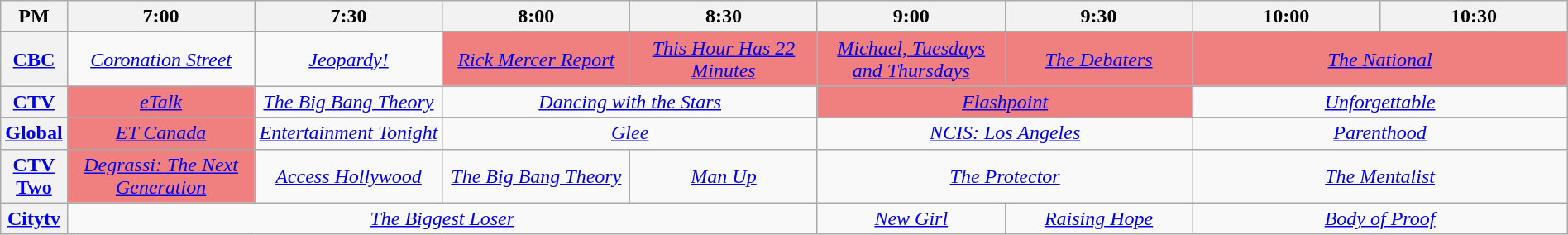<table class="wikitable" width="100%">
<tr>
<th width="4%">PM</th>
<th width="12%">7:00</th>
<th width="12%">7:30</th>
<th width="12%">8:00</th>
<th width="12%">8:30</th>
<th width="12%">9:00</th>
<th width="12%">9:30</th>
<th width="12%">10:00</th>
<th width="12%">10:30</th>
</tr>
<tr align="center">
<th><a href='#'>CBC</a></th>
<td colspan="1" align=center><em><a href='#'>Coronation Street</a></em></td>
<td colspan="1" align=center><em><a href='#'>Jeopardy!</a></em></td>
<td colspan="1" align=center bgcolor="#F08080"><em><a href='#'>Rick Mercer Report</a></em></td>
<td colspan="1" align=center bgcolor="#F08080"><em><a href='#'>This Hour Has 22 Minutes</a></em></td>
<td colspan="1" align=center bgcolor="#F08080"><em><a href='#'>Michael, Tuesdays and Thursdays</a></em></td>
<td colspan="1" align=center bgcolor="#F08080"><em><a href='#'>The Debaters</a></em></td>
<td colspan="2" align=center bgcolor="#F08080"><em><a href='#'>The National</a></em></td>
</tr>
<tr align="center">
<th><a href='#'>CTV</a></th>
<td colspan="1" align=center  bgcolor="#F08080"><em><a href='#'>eTalk</a></em></td>
<td colspan="1" align=center><em><a href='#'>The Big Bang Theory</a></em></td>
<td colspan="2" align=center><em><a href='#'>Dancing with the Stars</a></em></td>
<td colspan="2" align=center bgcolor="#F08080"><em><a href='#'>Flashpoint</a></em></td>
<td colspan="2" align=center><em><a href='#'>Unforgettable</a></em></td>
</tr>
<tr align="center">
<th><a href='#'>Global</a></th>
<td colspan="1" align=center bgcolor="#F08080"><em><a href='#'>ET Canada</a></em></td>
<td colspan="1" align=center><em><a href='#'>Entertainment Tonight</a></em></td>
<td colspan="2" align=center><em><a href='#'>Glee</a></em></td>
<td colspan="2" align=center><em><a href='#'>NCIS: Los Angeles</a></em></td>
<td colspan="2" align=center><em><a href='#'>Parenthood</a></em></td>
</tr>
<tr align="center">
<th><a href='#'>CTV Two</a></th>
<td colspan="1" bgcolor="#F08080"><em><a href='#'>Degrassi: The Next Generation</a></em></td>
<td colspan="1"><em><a href='#'>Access Hollywood</a></em></td>
<td colspan="1"><em><a href='#'>The Big Bang Theory</a></em></td>
<td colspan="1"><em><a href='#'>Man Up</a></em></td>
<td colspan="2"><em><a href='#'>The Protector</a></em></td>
<td colspan="2"><em><a href='#'>The Mentalist</a></em></td>
</tr>
<tr align="center">
<th><a href='#'>Citytv</a></th>
<td colspan="4" align=center><em><a href='#'>The Biggest Loser</a></em></td>
<td colspan="1" align=center><em><a href='#'>New Girl</a></em></td>
<td colspan="1" align=center><em><a href='#'>Raising Hope</a></em></td>
<td colspan="2" align=center><em><a href='#'>Body of Proof</a></em></td>
</tr>
</table>
